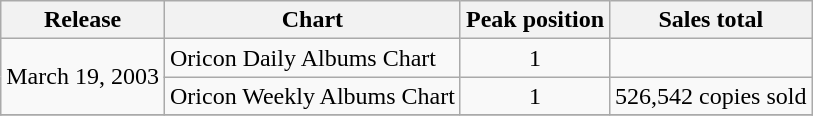<table class="wikitable">
<tr>
<th>Release</th>
<th>Chart</th>
<th>Peak position</th>
<th>Sales total</th>
</tr>
<tr>
<td rowspan="2">March 19, 2003</td>
<td>Oricon Daily Albums Chart</td>
<td align="center">1</td>
<td></td>
</tr>
<tr>
<td>Oricon Weekly Albums Chart</td>
<td align="center">1</td>
<td>526,542 copies sold</td>
</tr>
<tr>
</tr>
</table>
